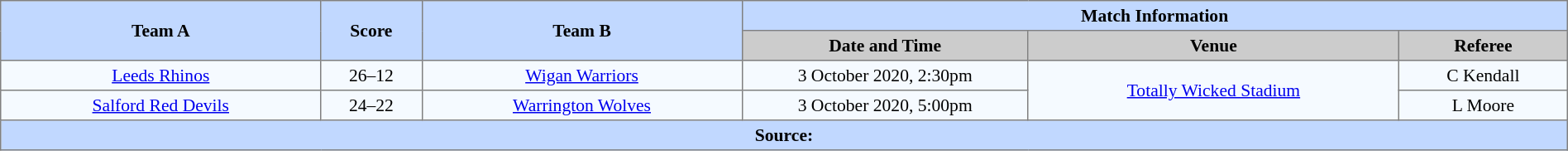<table border=1 style="border-collapse:collapse; font-size:90%; text-align:center"; cellpadding=3 cellspacing=0 width=100%>
<tr bgcolor="#c1d8ff">
<th rowspan=2 width=19%>Team A</th>
<th rowspan=2 width=6%>Score</th>
<th rowspan=2 width=19%>Team B</th>
<th colspan=6>Match Information</th>
</tr>
<tr bgcolor="#cccccc">
<th width=17%>Date and Time</th>
<th width=22%>Venue</th>
<th width=10%>Referee</th>
</tr>
<tr bgcolor=#f5faff>
<td> <a href='#'>Leeds Rhinos</a></td>
<td>26–12</td>
<td> <a href='#'>Wigan Warriors</a></td>
<td>3 October 2020, 2:30pm</td>
<td rowspan=2><a href='#'>Totally Wicked Stadium</a></td>
<td>C Kendall</td>
</tr>
<tr bgcolor=#f5faff>
<td> <a href='#'>Salford Red Devils</a></td>
<td>24–22</td>
<td> <a href='#'>Warrington Wolves</a></td>
<td>3 October 2020, 5:00pm</td>
<td>L Moore</td>
</tr>
<tr bgcolor=#c1d8ff>
<th colspan=6>Source:</th>
</tr>
</table>
